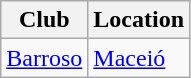<table class="wikitable sortable">
<tr>
<th>Club</th>
<th>Location</th>
</tr>
<tr>
<td><a href='#'>Barroso</a></td>
<td><a href='#'>Maceió</a></td>
</tr>
</table>
